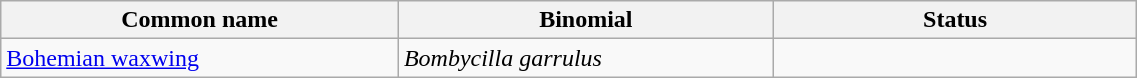<table width=60% class="wikitable">
<tr>
<th width=35%>Common name</th>
<th width=33%>Binomial</th>
<th width=32%>Status</th>
</tr>
<tr>
<td><a href='#'>Bohemian waxwing</a></td>
<td><em>Bombycilla garrulus</em></td>
<td></td>
</tr>
</table>
